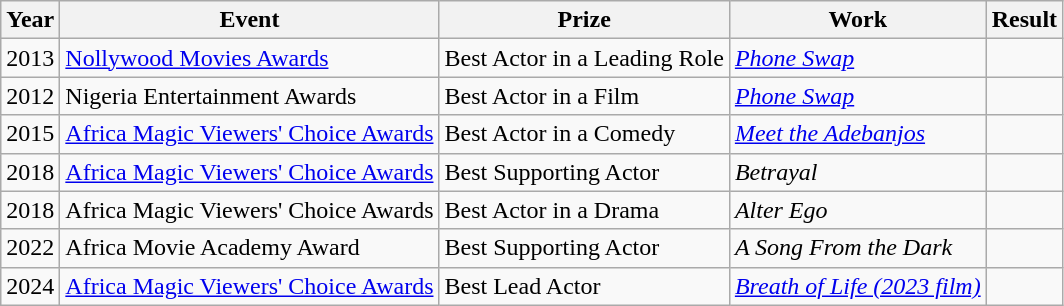<table class="wikitable sortable ">
<tr>
<th>Year</th>
<th class="unsortable">Event</th>
<th class="unsortable">Prize</th>
<th class="unsortable">Work</th>
<th class="unsortable">Result</th>
</tr>
<tr>
<td>2013</td>
<td><a href='#'>Nollywood Movies Awards</a></td>
<td>Best Actor in a Leading Role</td>
<td><em><a href='#'>Phone Swap</a></em></td>
<td></td>
</tr>
<tr>
<td>2012</td>
<td>Nigeria Entertainment Awards</td>
<td>Best Actor in a Film</td>
<td><em><a href='#'>Phone Swap</a></em></td>
<td></td>
</tr>
<tr>
<td>2015</td>
<td><a href='#'>Africa Magic Viewers' Choice Awards</a></td>
<td>Best Actor in a Comedy</td>
<td><em><a href='#'>Meet the Adebanjos</a></em></td>
<td></td>
</tr>
<tr>
<td>2018</td>
<td><a href='#'>Africa Magic Viewers' Choice Awards</a></td>
<td>Best Supporting Actor</td>
<td><em>Betrayal</em></td>
<td></td>
</tr>
<tr>
<td>2018</td>
<td>Africa Magic Viewers' Choice Awards</td>
<td>Best Actor in a Drama</td>
<td><em>Alter Ego</em></td>
<td></td>
</tr>
<tr>
<td>2022</td>
<td>Africa Movie Academy Award</td>
<td>Best Supporting Actor</td>
<td><em>A Song From the Dark</em></td>
<td></td>
</tr>
<tr>
<td>2024</td>
<td><a href='#'>Africa Magic Viewers' Choice Awards</a></td>
<td>Best Lead Actor</td>
<td><em><a href='#'>Breath of Life (2023 film)</a></em></td>
<td></td>
</tr>
</table>
